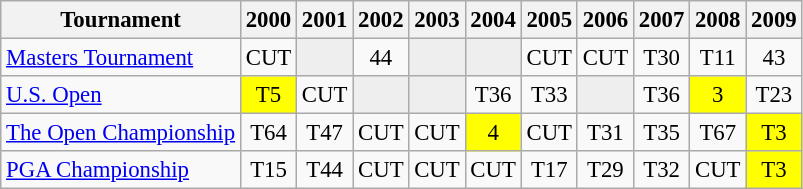<table class="wikitable" style="font-size:95%;text-align:center;">
<tr>
<th>Tournament</th>
<th>2000</th>
<th>2001</th>
<th>2002</th>
<th>2003</th>
<th>2004</th>
<th>2005</th>
<th>2006</th>
<th>2007</th>
<th>2008</th>
<th>2009</th>
</tr>
<tr>
<td align=left><a href='#'>Masters Tournament</a></td>
<td>CUT</td>
<td style="background:#eeeeee;"></td>
<td>44</td>
<td style="background:#eeeeee;"></td>
<td style="background:#eeeeee;"></td>
<td>CUT</td>
<td>CUT</td>
<td>T30</td>
<td>T11</td>
<td>43</td>
</tr>
<tr>
<td align=left><a href='#'>U.S. Open</a></td>
<td style="background:yellow;">T5</td>
<td>CUT</td>
<td style="background:#eeeeee;"></td>
<td style="background:#eeeeee;"></td>
<td>T36</td>
<td>T33</td>
<td style="background:#eeeeee;"></td>
<td>T36</td>
<td style="background:yellow;">3</td>
<td>T23</td>
</tr>
<tr>
<td align=left><a href='#'>The Open Championship</a></td>
<td>T64</td>
<td>T47</td>
<td>CUT</td>
<td>CUT</td>
<td style="background:yellow;">4</td>
<td>CUT</td>
<td>T31</td>
<td>T35</td>
<td>T67</td>
<td style="background:yellow;">T3</td>
</tr>
<tr>
<td align=left><a href='#'>PGA Championship</a></td>
<td>T15</td>
<td>T44</td>
<td>CUT</td>
<td>CUT</td>
<td>CUT</td>
<td>T17</td>
<td>T29</td>
<td>T32</td>
<td>CUT</td>
<td style="background:yellow;">T3</td>
</tr>
</table>
